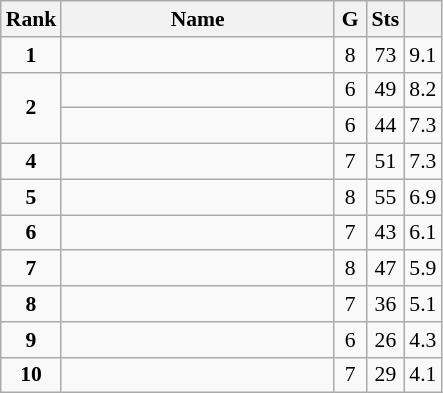<table class="wikitable" style="text-align:center; font-size:90%;">
<tr>
<th width=10px>Rank</th>
<th width=175px>Name</th>
<th width=15px>G</th>
<th width=10px>Sts</th>
<th width=10px></th>
</tr>
<tr>
<td><strong>1</strong></td>
<td align=left><strong></strong></td>
<td>8</td>
<td>73</td>
<td>9.1</td>
</tr>
<tr>
<td rowspan=2><strong>2</strong></td>
<td align=left></td>
<td>6</td>
<td>49</td>
<td>8.2</td>
</tr>
<tr>
<td align=left></td>
<td>6</td>
<td>44</td>
<td>7.3</td>
</tr>
<tr>
<td><strong>4</strong></td>
<td align=left></td>
<td>7</td>
<td>51</td>
<td>7.3</td>
</tr>
<tr>
<td><strong>5</strong></td>
<td align=left></td>
<td>8</td>
<td>55</td>
<td>6.9</td>
</tr>
<tr>
<td><strong>6</strong></td>
<td align=left></td>
<td>7</td>
<td>43</td>
<td>6.1</td>
</tr>
<tr>
<td><strong>7</strong></td>
<td align=left></td>
<td>8</td>
<td>47</td>
<td>5.9</td>
</tr>
<tr>
<td><strong>8</strong></td>
<td align=left></td>
<td>7</td>
<td>36</td>
<td>5.1</td>
</tr>
<tr>
<td><strong>9</strong></td>
<td align=left></td>
<td>6</td>
<td>26</td>
<td>4.3</td>
</tr>
<tr>
<td><strong>10</strong></td>
<td align=left></td>
<td>7</td>
<td>29</td>
<td>4.1</td>
</tr>
</table>
